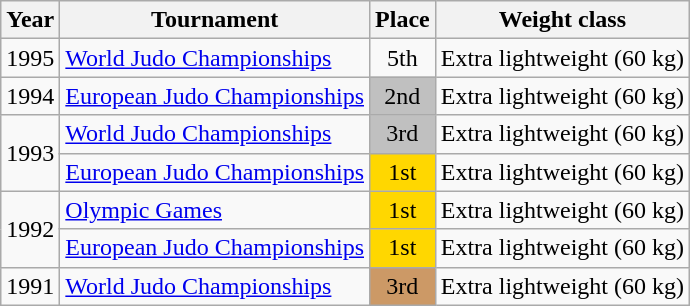<table class=wikitable>
<tr>
<th>Year</th>
<th>Tournament</th>
<th>Place</th>
<th>Weight class</th>
</tr>
<tr>
<td>1995</td>
<td><a href='#'>World Judo Championships</a></td>
<td align="center">5th</td>
<td>Extra lightweight (60 kg)</td>
</tr>
<tr>
<td>1994</td>
<td><a href='#'>European Judo Championships</a></td>
<td bgcolor="silver" align="center">2nd</td>
<td>Extra lightweight (60 kg)</td>
</tr>
<tr>
<td rowspan=2>1993</td>
<td><a href='#'>World Judo Championships</a></td>
<td bgcolor="silver" align="center">3rd</td>
<td>Extra lightweight (60 kg)</td>
</tr>
<tr>
<td><a href='#'>European Judo Championships</a></td>
<td bgcolor="gold" align="center">1st</td>
<td>Extra lightweight (60 kg)</td>
</tr>
<tr>
<td rowspan=2>1992</td>
<td><a href='#'>Olympic Games</a></td>
<td bgcolor="gold" align="center">1st</td>
<td>Extra lightweight (60 kg)</td>
</tr>
<tr>
<td><a href='#'>European Judo Championships</a></td>
<td bgcolor="gold" align="center">1st</td>
<td>Extra lightweight (60 kg)</td>
</tr>
<tr>
<td>1991</td>
<td><a href='#'>World Judo Championships</a></td>
<td bgcolor="cc9966" align="center">3rd</td>
<td>Extra lightweight (60 kg)</td>
</tr>
</table>
